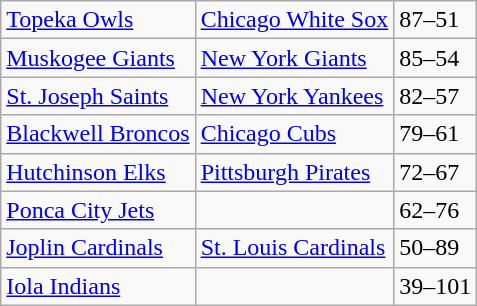<table class="wikitable">
<tr>
<td><a href='#'>Topeka Owls</a></td>
<td><a href='#'>Chicago White Sox</a></td>
<td>87–51</td>
</tr>
<tr>
<td><a href='#'>Muskogee Giants</a></td>
<td><a href='#'>New York Giants</a></td>
<td>85–54</td>
</tr>
<tr>
<td><a href='#'>St. Joseph Saints</a></td>
<td><a href='#'>New York Yankees</a></td>
<td>82–57</td>
</tr>
<tr>
<td><a href='#'>Blackwell Broncos</a></td>
<td><a href='#'>Chicago Cubs</a></td>
<td>79–61</td>
</tr>
<tr>
<td><a href='#'>Hutchinson Elks</a></td>
<td><a href='#'>Pittsburgh Pirates</a></td>
<td>72–67</td>
</tr>
<tr>
<td><a href='#'>Ponca City Jets</a></td>
<td></td>
<td>62–76</td>
</tr>
<tr>
<td><a href='#'>Joplin Cardinals</a></td>
<td><a href='#'>St. Louis Cardinals</a></td>
<td>50–89</td>
</tr>
<tr>
<td><a href='#'>Iola Indians</a></td>
<td></td>
<td>39–101</td>
</tr>
</table>
